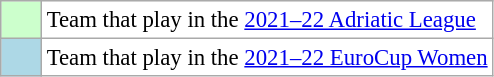<table class="wikitable" style="font-size: 95%;text-align:center;">
<tr>
<td style="background: #ccffcc;" width="20"></td>
<td bgcolor="#ffffff" align="left">Team that play in the <a href='#'>2021–22 Adriatic League</a></td>
</tr>
<tr>
<td style="background: lightblue;" width="20"></td>
<td bgcolor="#ffffff" align="left">Team that play in the <a href='#'>2021–22 EuroCup Women</a></td>
</tr>
</table>
